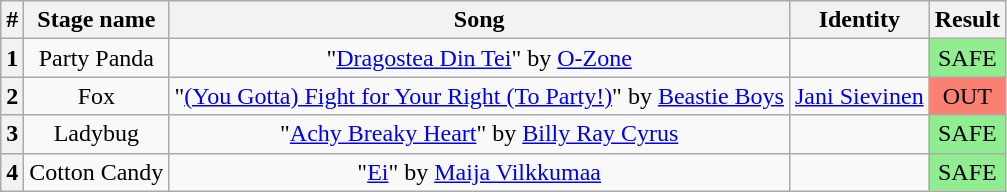<table class="wikitable plainrowheaders" style="text-align: center;">
<tr>
<th>#</th>
<th>Stage name</th>
<th>Song</th>
<th>Identity</th>
<th>Result</th>
</tr>
<tr>
<th>1</th>
<td>Party Panda</td>
<td>"<a href='#'>Dragostea Din Tei</a>" by <a href='#'>O-Zone</a></td>
<td></td>
<td bgcolor=lightgreen>SAFE</td>
</tr>
<tr>
<th>2</th>
<td>Fox</td>
<td>"<a href='#'>(You Gotta) Fight for Your Right (To Party!)</a>" by <a href='#'>Beastie Boys</a></td>
<td><a href='#'>Jani Sievinen</a></td>
<td bgcolor=salmon>OUT</td>
</tr>
<tr>
<th>3</th>
<td>Ladybug</td>
<td>"<a href='#'>Achy Breaky Heart</a>" by <a href='#'>Billy Ray Cyrus</a></td>
<td></td>
<td bgcolor=lightgreen>SAFE</td>
</tr>
<tr>
<th>4</th>
<td>Cotton Candy</td>
<td>"<a href='#'>Ei</a>" by <a href='#'>Maija Vilkkumaa</a></td>
<td></td>
<td bgcolor=lightgreen>SAFE</td>
</tr>
</table>
